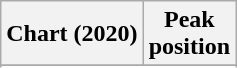<table class="wikitable sortable plainrowheaders" style="text-align:center">
<tr>
<th scope="col">Chart (2020)</th>
<th scope="col">Peak<br> position</th>
</tr>
<tr>
</tr>
<tr>
</tr>
</table>
